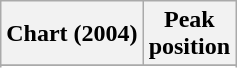<table class="wikitable sortable plainrowheaders" style="text-align:center;">
<tr>
<th scope="col">Chart (2004)</th>
<th scope="col">Peak<br>position</th>
</tr>
<tr>
</tr>
<tr>
</tr>
<tr>
</tr>
<tr>
</tr>
</table>
